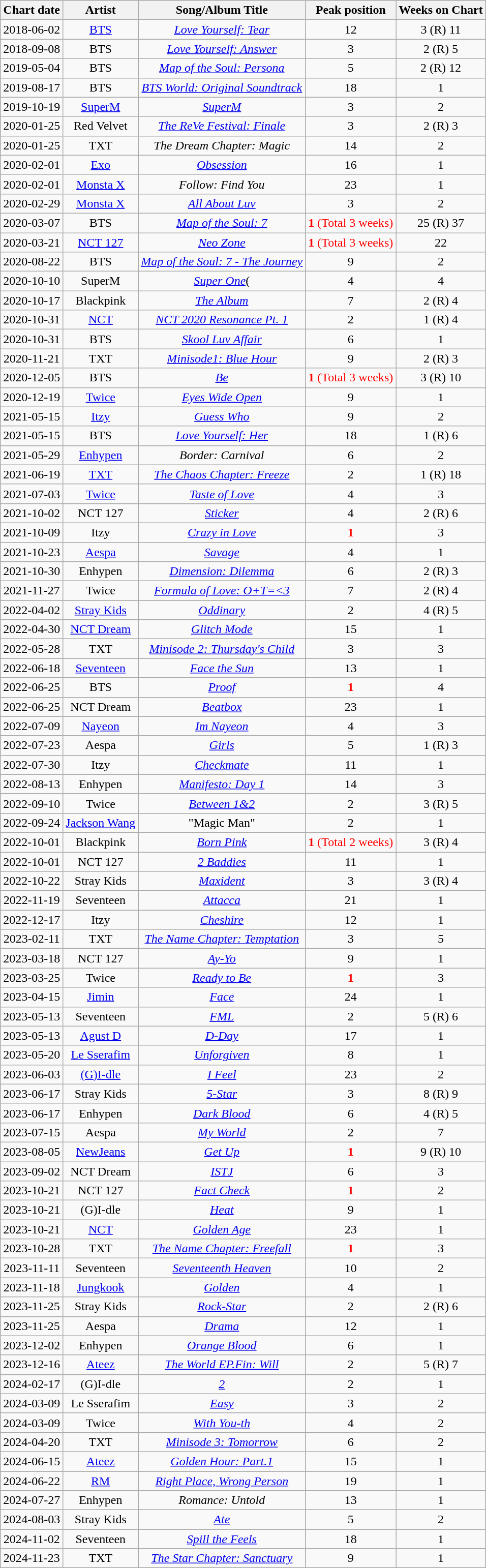<table class="wikitable sortable" style="text-align:center">
<tr>
<th>Chart date</th>
<th>Artist</th>
<th>Song/Album Title</th>
<th>Peak position</th>
<th>Weeks on Chart</th>
</tr>
<tr>
<td>2018-06-02</td>
<td><a href='#'>BTS</a></td>
<td><em><a href='#'>Love Yourself: Tear</a></em></td>
<td>12</td>
<td>3 (R) 11</td>
</tr>
<tr>
<td>2018-09-08</td>
<td>BTS</td>
<td><em><a href='#'>Love Yourself: Answer</a></em></td>
<td>3</td>
<td>2 (R) 5</td>
</tr>
<tr>
<td>2019-05-04</td>
<td>BTS</td>
<td><em><a href='#'>Map of the Soul: Persona</a></em></td>
<td>5</td>
<td>2 (R) 12</td>
</tr>
<tr>
<td>2019-08-17</td>
<td>BTS</td>
<td><em><a href='#'>BTS World: Original Soundtrack</a></em></td>
<td>18</td>
<td>1</td>
</tr>
<tr>
<td>2019-10-19</td>
<td><a href='#'>SuperM</a></td>
<td><em><a href='#'>SuperM</a></em></td>
<td>3</td>
<td>2</td>
</tr>
<tr>
<td>2020-01-25</td>
<td>Red Velvet</td>
<td><em><a href='#'>The ReVe Festival: Finale</a></em></td>
<td>3</td>
<td>2 (R) 3</td>
</tr>
<tr>
<td>2020-01-25</td>
<td>TXT</td>
<td><em>The Dream Chapter: Magic</em></td>
<td>14</td>
<td>2</td>
</tr>
<tr>
<td>2020-02-01</td>
<td><a href='#'>Exo</a></td>
<td><em><a href='#'>Obsession</a></em></td>
<td>16</td>
<td>1</td>
</tr>
<tr>
<td>2020-02-01</td>
<td><a href='#'>Monsta X</a></td>
<td><em>Follow: Find You</em></td>
<td>23</td>
<td>1</td>
</tr>
<tr>
<td>2020-02-29</td>
<td><a href='#'>Monsta X</a></td>
<td><em><a href='#'>All About Luv</a></em></td>
<td>3</td>
<td>2</td>
</tr>
<tr>
<td>2020-03-07</td>
<td>BTS</td>
<td><em><a href='#'>Map of the Soul: 7</a></em></td>
<td style="color:red"><strong>1</strong> (Total 3 weeks)</td>
<td>25 (R) 37</td>
</tr>
<tr>
<td>2020-03-21</td>
<td><a href='#'>NCT 127</a></td>
<td><em><a href='#'>Neo Zone</a></em></td>
<td style="color:red"><strong>1</strong> (Total 3 weeks)</td>
<td>22</td>
</tr>
<tr>
<td>2020-08-22</td>
<td>BTS</td>
<td><em><a href='#'>Map of the Soul: 7 - The Journey</a></em></td>
<td>9</td>
<td>2</td>
</tr>
<tr>
<td>2020-10-10</td>
<td>SuperM</td>
<td><em><a href='#'>Super One</a></em>(</td>
<td>4</td>
<td>4</td>
</tr>
<tr>
<td>2020-10-17</td>
<td>Blackpink</td>
<td><em><a href='#'>The Album</a></em></td>
<td>7</td>
<td>2 (R) 4</td>
</tr>
<tr>
<td>2020-10-31</td>
<td><a href='#'>NCT</a></td>
<td><em><a href='#'>NCT 2020 Resonance Pt. 1</a></em></td>
<td>2</td>
<td>1 (R) 4</td>
</tr>
<tr>
<td>2020-10-31</td>
<td>BTS</td>
<td><em><a href='#'>Skool Luv Affair</a></em></td>
<td>6</td>
<td>1</td>
</tr>
<tr>
<td>2020-11-21</td>
<td>TXT</td>
<td><em><a href='#'>Minisode1: Blue Hour</a></em></td>
<td>9</td>
<td>2 (R) 3</td>
</tr>
<tr>
<td>2020-12-05</td>
<td>BTS</td>
<td><em><a href='#'>Be</a></em></td>
<td style="color:red"><strong>1</strong> (Total 3 weeks)</td>
<td>3 (R) 10</td>
</tr>
<tr>
<td>2020-12-19</td>
<td><a href='#'>Twice</a></td>
<td><em><a href='#'>Eyes Wide Open</a></em></td>
<td>9</td>
<td>1</td>
</tr>
<tr>
<td>2021-05-15</td>
<td><a href='#'>Itzy</a></td>
<td><em><a href='#'>Guess Who</a></em></td>
<td>9</td>
<td>2</td>
</tr>
<tr>
<td>2021-05-15</td>
<td>BTS</td>
<td><em><a href='#'>Love Yourself: Her</a></em></td>
<td>18</td>
<td>1 (R) 6</td>
</tr>
<tr>
<td>2021-05-29</td>
<td><a href='#'>Enhypen</a></td>
<td><em>Border: Carnival</em></td>
<td>6</td>
<td>2</td>
</tr>
<tr>
<td>2021-06-19</td>
<td><a href='#'>TXT</a></td>
<td><em><a href='#'>The Chaos Chapter: Freeze</a></em></td>
<td>2</td>
<td>1 (R) 18</td>
</tr>
<tr>
<td>2021-07-03</td>
<td><a href='#'>Twice</a></td>
<td><em><a href='#'>Taste of Love</a></em></td>
<td>4</td>
<td>3</td>
</tr>
<tr>
<td>2021-10-02</td>
<td>NCT 127</td>
<td><em><a href='#'>Sticker</a></em></td>
<td>4</td>
<td>2 (R) 6</td>
</tr>
<tr>
<td>2021-10-09</td>
<td>Itzy</td>
<td><em><a href='#'>Crazy in Love</a></em></td>
<td style="color:red"><strong>1</strong></td>
<td>3</td>
</tr>
<tr>
<td>2021-10-23</td>
<td><a href='#'>Aespa</a></td>
<td><em><a href='#'>Savage</a></em></td>
<td>4</td>
<td>1</td>
</tr>
<tr>
<td>2021-10-30</td>
<td>Enhypen</td>
<td><em><a href='#'>Dimension: Dilemma</a></em></td>
<td>6</td>
<td>2 (R) 3</td>
</tr>
<tr>
<td>2021-11-27</td>
<td>Twice</td>
<td><em><a href='#'>Formula of Love: O+T=<3</a></em></td>
<td>7</td>
<td>2 (R) 4</td>
</tr>
<tr>
<td>2022-04-02</td>
<td><a href='#'>Stray Kids</a></td>
<td><em><a href='#'>Oddinary</a></em></td>
<td>2</td>
<td>4 (R) 5</td>
</tr>
<tr>
<td>2022-04-30</td>
<td><a href='#'>NCT Dream</a></td>
<td><em><a href='#'>Glitch Mode</a></em></td>
<td>15</td>
<td>1</td>
</tr>
<tr>
<td>2022-05-28</td>
<td>TXT</td>
<td><em><a href='#'>Minisode 2: Thursday's Child</a></em></td>
<td>3</td>
<td>3</td>
</tr>
<tr>
<td>2022-06-18</td>
<td><a href='#'>Seventeen</a></td>
<td><em><a href='#'>Face the Sun</a></em></td>
<td>13</td>
<td>1</td>
</tr>
<tr>
<td>2022-06-25</td>
<td>BTS</td>
<td><em><a href='#'>Proof</a></em></td>
<td style="color:red;"><strong>1</strong></td>
<td>4</td>
</tr>
<tr>
<td>2022-06-25</td>
<td>NCT Dream</td>
<td><em><a href='#'>Beatbox</a></em></td>
<td>23</td>
<td>1</td>
</tr>
<tr>
<td>2022-07-09</td>
<td><a href='#'>Nayeon</a></td>
<td><em><a href='#'>Im Nayeon</a></em></td>
<td>4</td>
<td>3</td>
</tr>
<tr>
<td>2022-07-23</td>
<td>Aespa</td>
<td><em><a href='#'>Girls</a></em></td>
<td>5</td>
<td>1 (R) 3</td>
</tr>
<tr>
<td>2022-07-30</td>
<td>Itzy</td>
<td><em><a href='#'>Checkmate</a></em></td>
<td>11</td>
<td>1</td>
</tr>
<tr>
<td>2022-08-13</td>
<td>Enhypen</td>
<td><em><a href='#'>Manifesto: Day 1</a></em></td>
<td>14</td>
<td>3</td>
</tr>
<tr>
<td>2022-09-10</td>
<td>Twice</td>
<td><em><a href='#'>Between 1&2</a></em></td>
<td>2</td>
<td>3 (R) 5</td>
</tr>
<tr>
<td>2022-09-24</td>
<td><a href='#'>Jackson Wang</a></td>
<td>"Magic Man"</td>
<td>2</td>
<td>1</td>
</tr>
<tr>
<td>2022-10-01</td>
<td>Blackpink</td>
<td><em><a href='#'>Born Pink</a></em></td>
<td style="color:red"><strong>1</strong> (Total 2 weeks)</td>
<td>3 (R) 4</td>
</tr>
<tr>
<td>2022-10-01</td>
<td>NCT 127</td>
<td><em><a href='#'>2 Baddies</a></em></td>
<td>11</td>
<td>1</td>
</tr>
<tr>
<td>2022-10-22</td>
<td>Stray Kids</td>
<td><em><a href='#'>Maxident</a></em></td>
<td>3</td>
<td>3 (R) 4</td>
</tr>
<tr>
<td>2022-11-19</td>
<td>Seventeen</td>
<td><em><a href='#'>Attacca</a></em></td>
<td>21</td>
<td>1</td>
</tr>
<tr>
<td>2022-12-17</td>
<td>Itzy</td>
<td><em><a href='#'>Cheshire</a></em></td>
<td>12</td>
<td>1</td>
</tr>
<tr>
<td>2023-02-11</td>
<td>TXT</td>
<td><em><a href='#'>The Name Chapter: Temptation</a></em></td>
<td>3</td>
<td>5</td>
</tr>
<tr>
<td>2023-03-18</td>
<td>NCT 127</td>
<td><em><a href='#'>Ay-Yo</a></em></td>
<td>9</td>
<td>1</td>
</tr>
<tr>
<td>2023-03-25</td>
<td>Twice</td>
<td><em><a href='#'>Ready to Be</a></em></td>
<td style="color:red"><strong>1</strong></td>
<td>3</td>
</tr>
<tr>
<td>2023-04-15</td>
<td><a href='#'>Jimin</a></td>
<td><em><a href='#'>Face</a></em></td>
<td>24</td>
<td>1</td>
</tr>
<tr>
<td>2023-05-13</td>
<td>Seventeen</td>
<td><em><a href='#'>FML</a></em></td>
<td>2</td>
<td>5 (R) 6</td>
</tr>
<tr>
<td>2023-05-13</td>
<td><a href='#'>Agust D</a></td>
<td><em><a href='#'>D-Day</a></em></td>
<td>17</td>
<td>1</td>
</tr>
<tr>
<td>2023-05-20</td>
<td><a href='#'>Le Sserafim</a></td>
<td><em><a href='#'>Unforgiven</a></em></td>
<td>8</td>
<td>1</td>
</tr>
<tr>
<td>2023-06-03</td>
<td><a href='#'>(G)I-dle</a></td>
<td><em><a href='#'>I Feel</a></em></td>
<td>23</td>
<td>2</td>
</tr>
<tr>
<td>2023-06-17</td>
<td>Stray Kids</td>
<td><em><a href='#'>5-Star</a></em></td>
<td>3</td>
<td>8 (R) 9</td>
</tr>
<tr>
<td>2023-06-17</td>
<td>Enhypen</td>
<td><em><a href='#'>Dark Blood</a></em></td>
<td>6</td>
<td>4 (R) 5</td>
</tr>
<tr>
<td>2023-07-15</td>
<td>Aespa</td>
<td><em><a href='#'>My World</a></em></td>
<td>2</td>
<td>7</td>
</tr>
<tr>
<td>2023-08-05</td>
<td><a href='#'>NewJeans</a></td>
<td><em><a href='#'>Get Up</a></em></td>
<td style="color:red"><strong>1</strong></td>
<td>9 (R) 10</td>
</tr>
<tr>
<td>2023-09-02</td>
<td>NCT Dream</td>
<td><em><a href='#'>ISTJ</a></em></td>
<td>6</td>
<td>3</td>
</tr>
<tr>
<td>2023-10-21</td>
<td>NCT 127</td>
<td><em><a href='#'>Fact Check</a></em></td>
<td style="color:red"><strong>1</strong></td>
<td>2</td>
</tr>
<tr>
<td>2023-10-21</td>
<td>(G)I-dle</td>
<td><em><a href='#'>Heat</a></em></td>
<td>9</td>
<td>1</td>
</tr>
<tr>
<td>2023-10-21</td>
<td><a href='#'>NCT</a></td>
<td><em><a href='#'>Golden Age</a></em></td>
<td>23</td>
<td>1</td>
</tr>
<tr>
<td>2023-10-28</td>
<td>TXT</td>
<td><em><a href='#'>The Name Chapter: Freefall</a></em></td>
<td style="color:red"><strong>1</strong></td>
<td>3</td>
</tr>
<tr>
<td>2023-11-11</td>
<td>Seventeen</td>
<td><em><a href='#'>Seventeenth Heaven</a></em></td>
<td>10</td>
<td>2</td>
</tr>
<tr>
<td>2023-11-18</td>
<td><a href='#'>Jungkook</a></td>
<td><em><a href='#'>Golden</a></em></td>
<td>4</td>
<td>1</td>
</tr>
<tr>
<td>2023-11-25</td>
<td>Stray Kids</td>
<td><em><a href='#'>Rock-Star</a></em></td>
<td>2</td>
<td>2 (R) 6</td>
</tr>
<tr>
<td>2023-11-25</td>
<td>Aespa</td>
<td><em><a href='#'>Drama</a></em></td>
<td>12</td>
<td>1</td>
</tr>
<tr>
<td>2023-12-02</td>
<td>Enhypen</td>
<td><em><a href='#'>Orange Blood</a></em></td>
<td>6</td>
<td>1</td>
</tr>
<tr>
<td>2023-12-16</td>
<td><a href='#'>Ateez</a></td>
<td><em><a href='#'>The World EP.Fin: Will</a></em></td>
<td>2</td>
<td>5 (R) 7</td>
</tr>
<tr>
<td>2024-02-17</td>
<td>(G)I-dle</td>
<td><em><a href='#'>2</a></em></td>
<td>2</td>
<td>1</td>
</tr>
<tr>
<td>2024-03-09</td>
<td>Le Sserafim</td>
<td><em><a href='#'>Easy</a></em></td>
<td>3</td>
<td>2</td>
</tr>
<tr>
<td>2024-03-09</td>
<td>Twice</td>
<td><em><a href='#'>With You-th</a></em></td>
<td>4</td>
<td>2</td>
</tr>
<tr>
<td>2024-04-20</td>
<td>TXT</td>
<td><em><a href='#'>Minisode 3: Tomorrow</a></em></td>
<td>6</td>
<td>2</td>
</tr>
<tr>
<td>2024-06-15</td>
<td><a href='#'>Ateez</a></td>
<td><em><a href='#'>Golden Hour: Part.1</a></em></td>
<td>15</td>
<td>1</td>
</tr>
<tr>
<td>2024-06-22</td>
<td><a href='#'>RM</a></td>
<td><em><a href='#'>Right Place, Wrong Person</a></em></td>
<td>19</td>
<td>1</td>
</tr>
<tr>
<td>2024-07-27</td>
<td>Enhypen</td>
<td><em>Romance: Untold</em></td>
<td>13</td>
<td>1</td>
</tr>
<tr>
<td>2024-08-03</td>
<td>Stray Kids</td>
<td><em><a href='#'>Ate</a></em></td>
<td>5</td>
<td>2</td>
</tr>
<tr>
<td>2024-11-02</td>
<td>Seventeen</td>
<td><em><a href='#'>Spill the Feels</a></em></td>
<td>18</td>
<td>1</td>
</tr>
<tr>
<td>2024-11-23</td>
<td>TXT</td>
<td><em><a href='#'>The Star Chapter: Sanctuary</a></em></td>
<td>9</td>
<td>1</td>
</tr>
</table>
